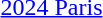<table>
<tr valign="top">
<td><a href='#'>2024 Paris</a> <br> </td>
<td></td>
<td></td>
<td><br></td>
</tr>
</table>
